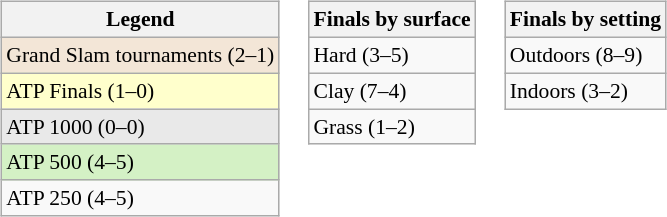<table>
<tr valign="top">
<td><br><table class=wikitable style=font-size:90%>
<tr>
<th>Legend</th>
</tr>
<tr style="background:#f3e6d7;">
<td>Grand Slam tournaments (2–1)</td>
</tr>
<tr style="background:#ffffcc;">
<td>ATP Finals (1–0)</td>
</tr>
<tr style="background:#e9e9e9;">
<td>ATP 1000 (0–0)</td>
</tr>
<tr style="background:#d4f1c5;">
<td>ATP 500 (4–5)</td>
</tr>
<tr>
<td>ATP 250 (4–5)</td>
</tr>
</table>
</td>
<td><br><table class=wikitable style=font-size:90%>
<tr>
<th>Finals by surface</th>
</tr>
<tr>
<td>Hard (3–5)</td>
</tr>
<tr>
<td>Clay (7–4)</td>
</tr>
<tr>
<td>Grass (1–2)</td>
</tr>
</table>
</td>
<td><br><table class=wikitable style=font-size:90%>
<tr>
<th>Finals by setting</th>
</tr>
<tr>
<td>Outdoors (8–9)</td>
</tr>
<tr>
<td>Indoors (3–2)</td>
</tr>
</table>
</td>
</tr>
</table>
